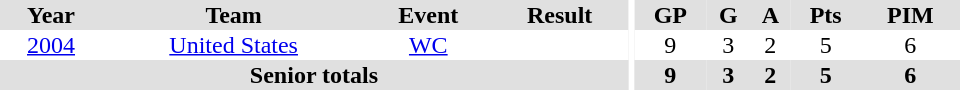<table border="0" cellpadding="1" cellspacing="0" ID="Table3" style="text-align:center; width:40em">
<tr ALIGN="center" bgcolor="#e0e0e0">
<th>Year</th>
<th>Team</th>
<th>Event</th>
<th>Result</th>
<th rowspan="99" bgcolor="#ffffff"></th>
<th>GP</th>
<th>G</th>
<th>A</th>
<th>Pts</th>
<th>PIM</th>
</tr>
<tr>
<td><a href='#'>2004</a></td>
<td><a href='#'>United States</a></td>
<td><a href='#'>WC</a></td>
<td></td>
<td>9</td>
<td>3</td>
<td>2</td>
<td>5</td>
<td>6</td>
</tr>
<tr bgcolor="#e0e0e0">
<th colspan=4>Senior totals</th>
<th>9</th>
<th>3</th>
<th>2</th>
<th>5</th>
<th>6</th>
</tr>
</table>
